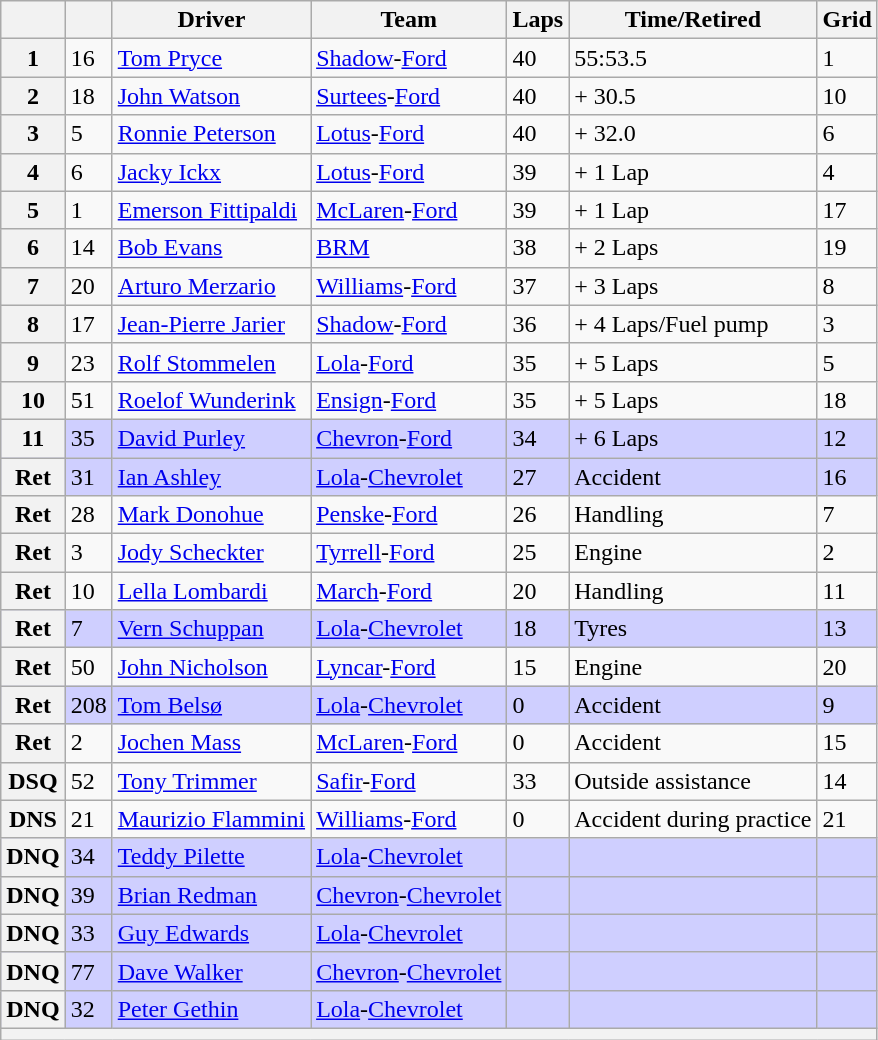<table class="wikitable">
<tr>
<th></th>
<th></th>
<th>Driver</th>
<th>Team</th>
<th>Laps</th>
<th>Time/Retired</th>
<th>Grid</th>
</tr>
<tr>
<th>1</th>
<td>16</td>
<td> <a href='#'>Tom Pryce</a></td>
<td><a href='#'>Shadow</a>-<a href='#'>Ford</a></td>
<td>40</td>
<td>55:53.5</td>
<td>1</td>
</tr>
<tr>
<th>2</th>
<td>18</td>
<td> <a href='#'>John Watson</a></td>
<td><a href='#'>Surtees</a>-<a href='#'>Ford</a></td>
<td>40</td>
<td>+ 30.5</td>
<td>10</td>
</tr>
<tr>
<th>3</th>
<td>5</td>
<td> <a href='#'>Ronnie Peterson</a></td>
<td><a href='#'>Lotus</a>-<a href='#'>Ford</a></td>
<td>40</td>
<td>+ 32.0</td>
<td>6</td>
</tr>
<tr>
<th>4</th>
<td>6</td>
<td> <a href='#'>Jacky Ickx</a></td>
<td><a href='#'>Lotus</a>-<a href='#'>Ford</a></td>
<td>39</td>
<td>+ 1 Lap</td>
<td>4</td>
</tr>
<tr>
<th>5</th>
<td>1</td>
<td> <a href='#'>Emerson Fittipaldi</a></td>
<td><a href='#'>McLaren</a>-<a href='#'>Ford</a></td>
<td>39</td>
<td>+ 1 Lap</td>
<td>17</td>
</tr>
<tr>
<th>6</th>
<td>14</td>
<td> <a href='#'>Bob Evans</a></td>
<td><a href='#'>BRM</a></td>
<td>38</td>
<td>+ 2 Laps</td>
<td>19</td>
</tr>
<tr>
<th>7</th>
<td>20</td>
<td> <a href='#'>Arturo Merzario</a></td>
<td><a href='#'>Williams</a>-<a href='#'>Ford</a></td>
<td>37</td>
<td>+ 3 Laps</td>
<td>8</td>
</tr>
<tr>
<th>8</th>
<td>17</td>
<td> <a href='#'>Jean-Pierre Jarier</a></td>
<td><a href='#'>Shadow</a>-<a href='#'>Ford</a></td>
<td>36</td>
<td>+ 4 Laps/Fuel pump</td>
<td>3</td>
</tr>
<tr>
<th>9</th>
<td>23</td>
<td> <a href='#'>Rolf Stommelen</a></td>
<td><a href='#'>Lola</a>-<a href='#'>Ford</a></td>
<td>35</td>
<td>+ 5 Laps</td>
<td>5</td>
</tr>
<tr>
<th>10</th>
<td>51</td>
<td> <a href='#'>Roelof Wunderink</a></td>
<td><a href='#'>Ensign</a>-<a href='#'>Ford</a></td>
<td>35</td>
<td>+ 5 Laps</td>
<td>18</td>
</tr>
<tr style="background:#CFCFFF;">
<th>11</th>
<td>35</td>
<td> <a href='#'>David Purley</a></td>
<td><a href='#'>Chevron</a>-<a href='#'>Ford</a></td>
<td>34</td>
<td>+ 6 Laps</td>
<td>12</td>
</tr>
<tr style="background:#CFCFFF;">
<th>Ret</th>
<td>31</td>
<td> <a href='#'>Ian Ashley</a></td>
<td><a href='#'>Lola</a>-<a href='#'>Chevrolet</a></td>
<td>27</td>
<td>Accident</td>
<td>16</td>
</tr>
<tr>
<th>Ret</th>
<td>28</td>
<td> <a href='#'>Mark Donohue</a></td>
<td><a href='#'>Penske</a>-<a href='#'>Ford</a></td>
<td>26</td>
<td>Handling</td>
<td>7</td>
</tr>
<tr>
<th>Ret</th>
<td>3</td>
<td> <a href='#'>Jody Scheckter</a></td>
<td><a href='#'>Tyrrell</a>-<a href='#'>Ford</a></td>
<td>25</td>
<td>Engine</td>
<td>2</td>
</tr>
<tr>
<th>Ret</th>
<td>10</td>
<td> <a href='#'>Lella Lombardi</a></td>
<td><a href='#'>March</a>-<a href='#'>Ford</a></td>
<td>20</td>
<td>Handling</td>
<td>11</td>
</tr>
<tr style="background:#CFCFFF;">
<th>Ret</th>
<td>7</td>
<td> <a href='#'>Vern Schuppan</a></td>
<td><a href='#'>Lola</a>-<a href='#'>Chevrolet</a></td>
<td>18</td>
<td>Tyres</td>
<td>13</td>
</tr>
<tr>
<th>Ret</th>
<td>50</td>
<td> <a href='#'>John Nicholson</a></td>
<td><a href='#'>Lyncar</a>-<a href='#'>Ford</a></td>
<td>15</td>
<td>Engine</td>
<td>20</td>
</tr>
<tr style="background:#CFCFFF;">
<th>Ret</th>
<td>208</td>
<td> <a href='#'>Tom Belsø</a></td>
<td><a href='#'>Lola</a>-<a href='#'>Chevrolet</a></td>
<td>0</td>
<td>Accident</td>
<td>9</td>
</tr>
<tr>
<th>Ret</th>
<td>2</td>
<td> <a href='#'>Jochen Mass</a></td>
<td><a href='#'>McLaren</a>-<a href='#'>Ford</a></td>
<td>0</td>
<td>Accident</td>
<td>15</td>
</tr>
<tr>
<th>DSQ</th>
<td>52</td>
<td> <a href='#'>Tony Trimmer</a></td>
<td><a href='#'>Safir</a>-<a href='#'>Ford</a></td>
<td>33</td>
<td>Outside assistance</td>
<td>14</td>
</tr>
<tr>
<th>DNS</th>
<td>21</td>
<td> <a href='#'>Maurizio Flammini</a></td>
<td><a href='#'>Williams</a>-<a href='#'>Ford</a></td>
<td>0</td>
<td>Accident during practice</td>
<td>21</td>
</tr>
<tr style="background:#CFCFFF;">
<th>DNQ</th>
<td>34</td>
<td> <a href='#'>Teddy Pilette</a></td>
<td><a href='#'>Lola</a>-<a href='#'>Chevrolet</a></td>
<td></td>
<td></td>
<td></td>
</tr>
<tr style="background:#CFCFFF;">
<th>DNQ</th>
<td>39</td>
<td> <a href='#'>Brian Redman</a></td>
<td><a href='#'>Chevron</a>-<a href='#'>Chevrolet</a></td>
<td></td>
<td></td>
<td></td>
</tr>
<tr style="background:#CFCFFF;">
<th>DNQ</th>
<td>33</td>
<td> <a href='#'>Guy Edwards</a></td>
<td><a href='#'>Lola</a>-<a href='#'>Chevrolet</a></td>
<td></td>
<td></td>
<td></td>
</tr>
<tr style="background:#CFCFFF;">
<th>DNQ</th>
<td>77</td>
<td> <a href='#'>Dave Walker</a></td>
<td><a href='#'>Chevron</a>-<a href='#'>Chevrolet</a></td>
<td></td>
<td></td>
<td></td>
</tr>
<tr style="background:#CFCFFF;">
<th>DNQ</th>
<td>32</td>
<td> <a href='#'>Peter Gethin</a></td>
<td><a href='#'>Lola</a>-<a href='#'>Chevrolet</a></td>
<td></td>
<td></td>
<td></td>
</tr>
<tr>
<th colspan="7"></th>
</tr>
</table>
